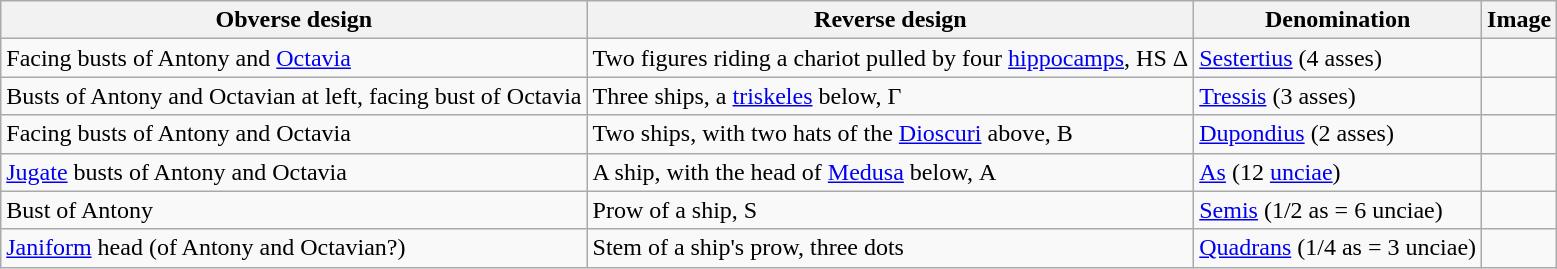<table class="wikitable">
<tr>
<th>Obverse design</th>
<th>Reverse design</th>
<th>Denomination</th>
<th>Image</th>
</tr>
<tr>
<td>Facing busts of Antony and <a href='#'>Octavia</a></td>
<td>Two figures riding a chariot pulled by four <a href='#'>hippocamps</a>, HS Δ</td>
<td><a href='#'>Sestertius</a> (4 asses)</td>
<td></td>
</tr>
<tr>
<td>Busts of Antony and Octavian at left, facing bust of Octavia</td>
<td>Three ships, a <a href='#'>triskeles</a> below, Γ</td>
<td><a href='#'>Tressis</a> (3 asses)</td>
<td></td>
</tr>
<tr>
<td>Facing busts of Antony and Octavia</td>
<td>Two ships, with two hats of the <a href='#'>Dioscuri</a> above, Β</td>
<td><a href='#'>Dupondius</a> (2 asses)</td>
<td></td>
</tr>
<tr>
<td><a href='#'>Jugate</a> busts of Antony and Octavia</td>
<td>A ship, with the head of <a href='#'>Medusa</a> below, Α</td>
<td><a href='#'>As</a> (12 <a href='#'>unciae</a>)</td>
<td></td>
</tr>
<tr>
<td>Bust of Antony</td>
<td>Prow of a ship, S</td>
<td><a href='#'>Semis</a> (1/2 as = 6 unciae)</td>
<td></td>
</tr>
<tr>
<td><a href='#'>Janiform</a> head (of Antony and Octavian?)</td>
<td>Stem of a ship's prow, three dots</td>
<td><a href='#'>Quadrans</a> (1/4 as = 3 unciae)</td>
<td></td>
</tr>
</table>
